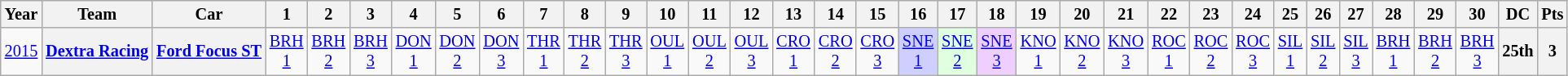<table class="wikitable" style="text-align:center; font-size:85%">
<tr>
<th>Year</th>
<th>Team</th>
<th>Car</th>
<th>1</th>
<th>2</th>
<th>3</th>
<th>4</th>
<th>5</th>
<th>6</th>
<th>7</th>
<th>8</th>
<th>9</th>
<th>10</th>
<th>11</th>
<th>12</th>
<th>13</th>
<th>14</th>
<th>15</th>
<th>16</th>
<th>17</th>
<th>18</th>
<th>19</th>
<th>20</th>
<th>21</th>
<th>22</th>
<th>23</th>
<th>24</th>
<th>25</th>
<th>26</th>
<th>27</th>
<th>28</th>
<th>29</th>
<th>30</th>
<th>DC</th>
<th>Pts</th>
</tr>
<tr>
<td><a href='#'>2015</a></td>
<th nowrap><a href='#'>Dextra Racing</a></th>
<th nowrap><a href='#'>Ford Focus ST</a></th>
<td style="background:;"><a href='#'>BRH<br>1</a></td>
<td style="background:;"><a href='#'>BRH<br>2</a></td>
<td style="background:;"><a href='#'>BRH<br>3</a></td>
<td style="background:;"><a href='#'>DON<br>1</a></td>
<td style="background:;"><a href='#'>DON<br>2</a></td>
<td style="background:;"><a href='#'>DON<br>3</a></td>
<td style="background:;"><a href='#'>THR<br>1</a></td>
<td style="background:;"><a href='#'>THR<br>2</a></td>
<td style="background:;"><a href='#'>THR<br>3</a></td>
<td style="background:;"><a href='#'>OUL<br>1</a></td>
<td style="background:;"><a href='#'>OUL<br>2</a></td>
<td style="background:;"><a href='#'>OUL<br>3</a></td>
<td style="background:;"><a href='#'>CRO<br>1</a></td>
<td style="background:;"><a href='#'>CRO<br>2</a></td>
<td style="background:;"><a href='#'>CRO<br>3</a></td>
<td style="background:#CFCFFF;"><a href='#'>SNE<br>1</a><br></td>
<td style="background:#DFFFDF;"><a href='#'>SNE<br>2</a><br></td>
<td style="background:#EFCFFF;"><a href='#'>SNE<br>3</a><br></td>
<td style="background:;"><a href='#'>KNO<br>1</a></td>
<td style="background:;"><a href='#'>KNO<br>2</a></td>
<td style="background:;"><a href='#'>KNO<br>3</a></td>
<td style="background:;"><a href='#'>ROC<br>1</a></td>
<td style="background:;"><a href='#'>ROC<br>2</a></td>
<td style="background:;"><a href='#'>ROC<br>3</a></td>
<td style="background:;"><a href='#'>SIL<br>1</a></td>
<td style="background:;"><a href='#'>SIL<br>2</a></td>
<td style="background:;"><a href='#'>SIL<br>3</a></td>
<td style="background:;"><a href='#'>BRH<br>1</a></td>
<td style="background:;"><a href='#'>BRH<br>2</a></td>
<td style="background:;"><a href='#'>BRH<br>3</a></td>
<th>25th</th>
<th>3</th>
</tr>
</table>
